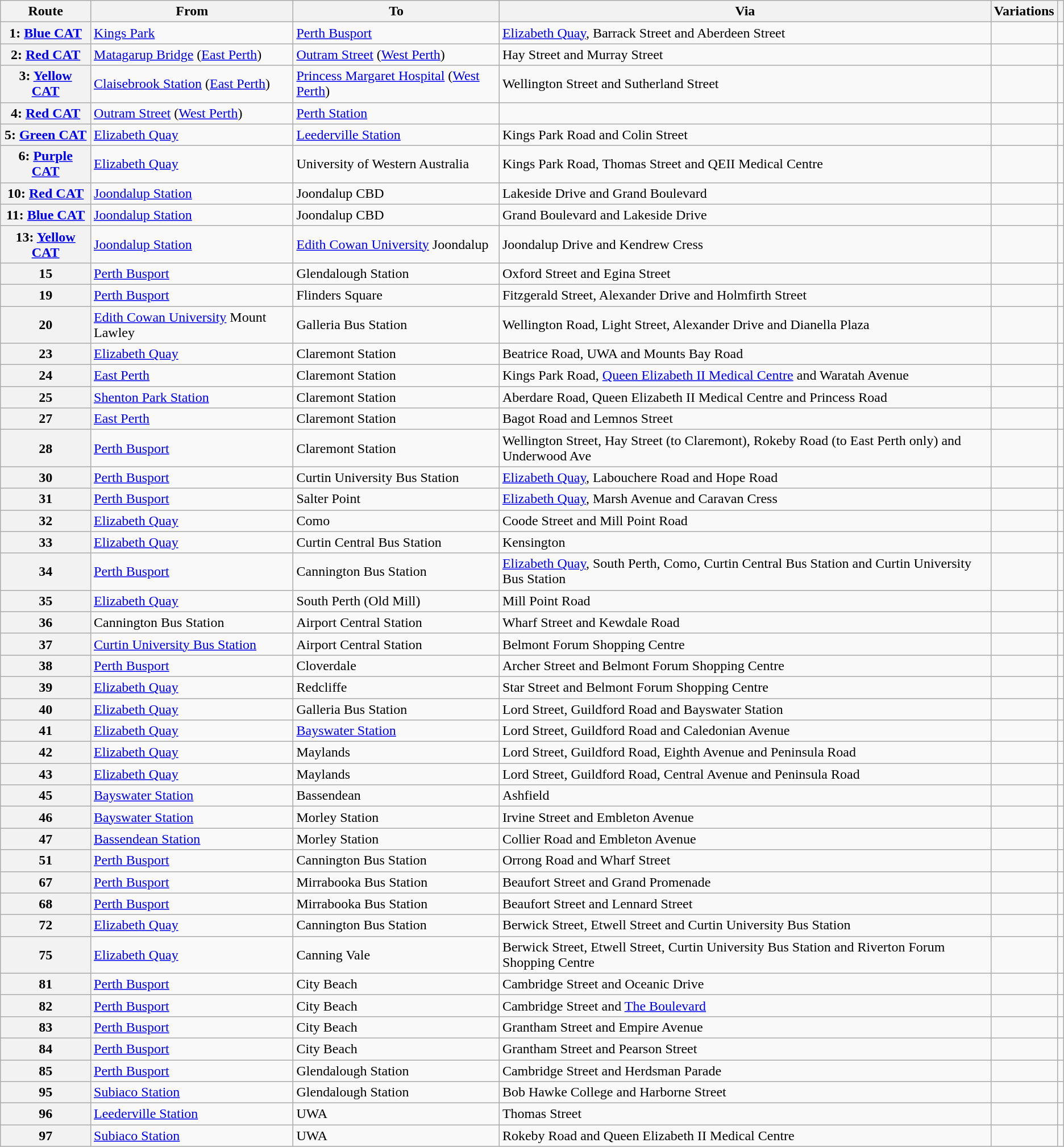<table class="wikitable sortable">
<tr>
<th data-sort-type="number">Route</th>
<th>From</th>
<th>To</th>
<th class=unsortable>Via</th>
<th class=unsortable>Variations</th>
<th class=unsortable></th>
</tr>
<tr>
<th>1: <a href='#'>Blue CAT</a></th>
<td><a href='#'>Kings Park</a></td>
<td><a href='#'>Perth Busport</a></td>
<td><a href='#'>Elizabeth Quay</a>, Barrack Street and Aberdeen Street</td>
<td></td>
<td></td>
</tr>
<tr>
<th>2: <a href='#'>Red CAT</a></th>
<td data-sort-value="East Perth, Matagarup Bridge"><a href='#'>Matagarup Bridge</a> (<a href='#'>East Perth</a>)</td>
<td data-sort-value="West Perth, Outram Street"><a href='#'>Outram Street</a> (<a href='#'>West Perth</a>)</td>
<td>Hay Street and Murray Street</td>
<td></td>
<td></td>
</tr>
<tr>
<th>3: <a href='#'>Yellow CAT</a></th>
<td data-sort-value="East Perth, Claisebrook Station"><a href='#'>Claisebrook Station</a> (<a href='#'>East Perth</a>)</td>
<td data-sort-value="West Perth, Princess Margaret Hospital"><a href='#'>Princess Margaret Hospital</a> (<a href='#'>West Perth</a>)</td>
<td>Wellington Street and Sutherland Street</td>
<td></td>
<td></td>
</tr>
<tr>
<th>4: <a href='#'>Red CAT</a></th>
<td data-sort-value="West Perth, Outram Street"><a href='#'>Outram Street</a> (<a href='#'>West Perth</a>)</td>
<td><a href='#'>Perth Station</a></td>
<td></td>
<td></td>
<td></td>
</tr>
<tr>
<th>5: <a href='#'>Green CAT</a></th>
<td><a href='#'>Elizabeth Quay</a></td>
<td><a href='#'>Leederville Station</a></td>
<td>Kings Park Road and Colin Street</td>
<td></td>
<td></td>
</tr>
<tr>
<th>6: <a href='#'>Purple CAT</a></th>
<td><a href='#'>Elizabeth Quay</a></td>
<td>University of Western Australia</td>
<td>Kings Park Road, Thomas Street and QEII Medical Centre</td>
<td></td>
<td></td>
</tr>
<tr>
<th>10: <a href='#'>Red CAT</a></th>
<td><a href='#'>Joondalup Station</a></td>
<td>Joondalup CBD</td>
<td>Lakeside Drive and Grand Boulevard</td>
<td></td>
<td></td>
</tr>
<tr>
<th>11: <a href='#'>Blue CAT</a></th>
<td><a href='#'>Joondalup Station</a></td>
<td>Joondalup CBD</td>
<td>Grand Boulevard and Lakeside Drive</td>
<td></td>
<td></td>
</tr>
<tr>
<th>13: <a href='#'>Yellow CAT</a></th>
<td><a href='#'>Joondalup Station</a></td>
<td><a href='#'>Edith Cowan University</a> Joondalup</td>
<td>Joondalup Drive and Kendrew Cress</td>
<td></td>
<td></td>
</tr>
<tr>
<th>15</th>
<td><a href='#'>Perth Busport</a></td>
<td>Glendalough Station</td>
<td>Oxford Street and Egina Street</td>
<td></td>
<td></td>
</tr>
<tr>
<th>19</th>
<td><a href='#'>Perth Busport</a></td>
<td>Flinders Square</td>
<td>Fitzgerald Street, Alexander Drive and Holmfirth Street</td>
<td></td>
<td></td>
</tr>
<tr>
<th>20</th>
<td><a href='#'>Edith Cowan University</a> Mount Lawley</td>
<td>Galleria Bus Station</td>
<td>Wellington Road, Light Street, Alexander Drive and Dianella Plaza</td>
<td></td>
<td></td>
</tr>
<tr>
<th>23</th>
<td><a href='#'>Elizabeth Quay</a></td>
<td>Claremont Station</td>
<td>Beatrice Road, UWA and Mounts Bay Road</td>
<td></td>
<td></td>
</tr>
<tr>
<th>24</th>
<td><a href='#'>East Perth</a></td>
<td>Claremont Station</td>
<td>Kings Park Road, <a href='#'>Queen Elizabeth II Medical Centre</a> and Waratah Avenue</td>
<td></td>
<td></td>
</tr>
<tr>
<th>25</th>
<td><a href='#'>Shenton Park Station</a></td>
<td>Claremont Station</td>
<td>Aberdare Road, Queen Elizabeth II Medical Centre and Princess Road</td>
<td></td>
<td></td>
</tr>
<tr>
<th>27</th>
<td><a href='#'>East Perth</a></td>
<td>Claremont Station</td>
<td>Bagot Road and Lemnos Street</td>
<td></td>
<td></td>
</tr>
<tr>
<th>28</th>
<td><a href='#'>Perth Busport</a></td>
<td>Claremont Station</td>
<td>Wellington Street, Hay Street (to Claremont), Rokeby Road (to East Perth only) and Underwood Ave</td>
<td></td>
<td></td>
</tr>
<tr>
<th>30</th>
<td><a href='#'>Perth Busport</a></td>
<td>Curtin University Bus Station</td>
<td><a href='#'>Elizabeth Quay</a>, Labouchere Road and Hope Road</td>
<td></td>
<td></td>
</tr>
<tr>
<th>31</th>
<td><a href='#'>Perth Busport</a></td>
<td>Salter Point</td>
<td><a href='#'>Elizabeth Quay</a>, Marsh Avenue and Caravan Cress</td>
<td></td>
<td></td>
</tr>
<tr>
<th>32</th>
<td><a href='#'>Elizabeth Quay</a></td>
<td>Como</td>
<td>Coode Street and Mill Point Road</td>
<td></td>
<td></td>
</tr>
<tr>
<th>33</th>
<td><a href='#'>Elizabeth Quay</a></td>
<td>Curtin Central Bus Station</td>
<td>Kensington</td>
<td></td>
<td></td>
</tr>
<tr>
<th>34</th>
<td><a href='#'>Perth Busport</a></td>
<td>Cannington Bus Station</td>
<td><a href='#'>Elizabeth Quay</a>, South Perth, Como, Curtin Central Bus Station and Curtin University Bus Station</td>
<td></td>
<td></td>
</tr>
<tr>
<th>35</th>
<td><a href='#'>Elizabeth Quay</a></td>
<td>South Perth (Old Mill)</td>
<td>Mill Point Road</td>
<td></td>
<td></td>
</tr>
<tr>
<th>36</th>
<td>Cannington Bus Station</td>
<td>Airport Central Station</td>
<td>Wharf Street and Kewdale Road</td>
<td></td>
<td></td>
</tr>
<tr>
<th>37</th>
<td><a href='#'>Curtin University Bus Station</a></td>
<td>Airport Central Station</td>
<td>Belmont Forum Shopping Centre</td>
<td></td>
<td></td>
</tr>
<tr>
<th>38</th>
<td><a href='#'>Perth Busport</a></td>
<td>Cloverdale</td>
<td>Archer Street and Belmont Forum Shopping Centre</td>
<td></td>
<td></td>
</tr>
<tr>
<th>39</th>
<td><a href='#'>Elizabeth Quay</a></td>
<td>Redcliffe</td>
<td>Star Street and Belmont Forum Shopping Centre</td>
<td></td>
<td></td>
</tr>
<tr>
<th>40</th>
<td><a href='#'>Elizabeth Quay</a></td>
<td>Galleria Bus Station</td>
<td>Lord Street, Guildford Road and Bayswater Station</td>
<td></td>
<td></td>
</tr>
<tr>
<th>41</th>
<td><a href='#'>Elizabeth Quay</a></td>
<td><a href='#'>Bayswater Station</a></td>
<td>Lord Street, Guildford Road and Caledonian Avenue</td>
<td></td>
<td></td>
</tr>
<tr>
<th>42</th>
<td><a href='#'>Elizabeth Quay</a></td>
<td>Maylands</td>
<td>Lord Street, Guildford Road, Eighth Avenue and Peninsula Road</td>
<td></td>
<td></td>
</tr>
<tr>
<th>43</th>
<td><a href='#'>Elizabeth Quay</a></td>
<td>Maylands</td>
<td>Lord Street, Guildford Road, Central Avenue and Peninsula Road</td>
<td></td>
<td></td>
</tr>
<tr>
<th>45</th>
<td><a href='#'>Bayswater Station</a></td>
<td>Bassendean</td>
<td>Ashfield</td>
<td></td>
<td></td>
</tr>
<tr>
<th>46</th>
<td><a href='#'>Bayswater Station</a></td>
<td>Morley Station</td>
<td>Irvine Street and Embleton Avenue</td>
<td></td>
<td></td>
</tr>
<tr>
<th>47</th>
<td><a href='#'>Bassendean Station</a></td>
<td>Morley Station</td>
<td>Collier Road and Embleton Avenue</td>
<td></td>
<td></td>
</tr>
<tr>
<th>51</th>
<td><a href='#'>Perth Busport</a></td>
<td>Cannington Bus Station</td>
<td>Orrong Road and Wharf Street</td>
<td></td>
<td></td>
</tr>
<tr>
<th>67</th>
<td><a href='#'>Perth Busport</a></td>
<td>Mirrabooka Bus Station</td>
<td>Beaufort Street and Grand Promenade</td>
<td></td>
<td></td>
</tr>
<tr>
<th>68</th>
<td><a href='#'>Perth Busport</a></td>
<td>Mirrabooka Bus Station</td>
<td>Beaufort Street and Lennard Street</td>
<td></td>
<td></td>
</tr>
<tr>
<th>72</th>
<td><a href='#'>Elizabeth Quay</a></td>
<td>Cannington Bus Station</td>
<td>Berwick Street, Etwell Street and Curtin University Bus Station</td>
<td></td>
<td></td>
</tr>
<tr>
<th>75</th>
<td><a href='#'>Elizabeth Quay</a></td>
<td>Canning Vale</td>
<td>Berwick Street, Etwell Street, Curtin University Bus Station and Riverton Forum Shopping Centre</td>
<td></td>
<td></td>
</tr>
<tr>
<th>81</th>
<td><a href='#'>Perth Busport</a></td>
<td>City Beach</td>
<td>Cambridge Street and Oceanic Drive</td>
<td></td>
<td></td>
</tr>
<tr>
<th>82</th>
<td><a href='#'>Perth Busport</a></td>
<td>City Beach</td>
<td>Cambridge Street and <a href='#'>The Boulevard</a></td>
<td></td>
<td></td>
</tr>
<tr>
<th>83</th>
<td><a href='#'>Perth Busport</a></td>
<td>City Beach</td>
<td>Grantham Street and Empire Avenue</td>
<td></td>
<td></td>
</tr>
<tr>
<th>84</th>
<td><a href='#'>Perth Busport</a></td>
<td>City Beach</td>
<td>Grantham Street and Pearson Street</td>
<td></td>
<td></td>
</tr>
<tr>
<th>85</th>
<td><a href='#'>Perth Busport</a></td>
<td>Glendalough Station</td>
<td>Cambridge Street and Herdsman Parade</td>
<td></td>
<td></td>
</tr>
<tr>
<th>95</th>
<td><a href='#'>Subiaco Station</a></td>
<td>Glendalough Station</td>
<td>Bob Hawke College and Harborne Street</td>
<td></td>
<td></td>
</tr>
<tr>
<th>96</th>
<td><a href='#'>Leederville Station</a></td>
<td>UWA</td>
<td>Thomas Street</td>
<td></td>
<td></td>
</tr>
<tr>
<th>97</th>
<td><a href='#'>Subiaco Station</a></td>
<td>UWA</td>
<td>Rokeby Road and Queen Elizabeth II Medical Centre</td>
<td></td>
<td></td>
</tr>
</table>
